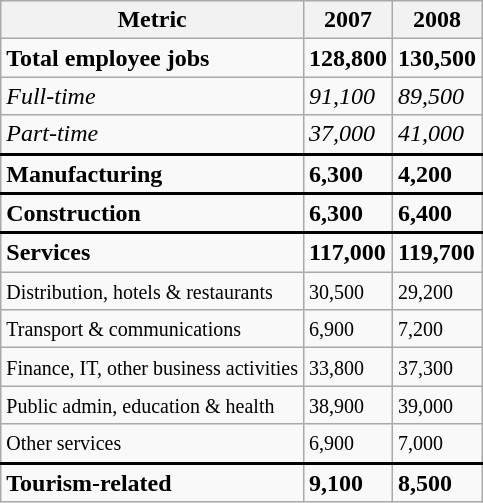<table class="wikitable floatright col2right col3right">
<tr>
<th scope="col">Metric</th>
<th scope="col">2007</th>
<th scope="col">2008</th>
</tr>
<tr>
<td><strong>Total employee jobs</strong></td>
<td><strong>128,800</strong></td>
<td><strong>130,500</strong></td>
</tr>
<tr>
<td><em>Full-time</em></td>
<td><em>91,100</em></td>
<td><em>89,500</em></td>
</tr>
<tr>
<td><em>Part-time</em></td>
<td><em>37,000</em></td>
<td><em>41,000</em></td>
</tr>
<tr style="border-top:2px solid black;">
<td><strong>Manufacturing</strong></td>
<td><strong>6,300</strong></td>
<td><strong>4,200</strong></td>
</tr>
<tr style="border-top:2px solid black;">
<td><strong>Construction</strong></td>
<td><strong>6,300</strong></td>
<td><strong>6,400</strong></td>
</tr>
<tr style="border-top:2px solid black;">
<td><strong>Services</strong></td>
<td><strong>117,000</strong></td>
<td><strong>119,700</strong></td>
</tr>
<tr>
<td style="left-padding: 20pt"><small>Distribution, hotels & restaurants</small></td>
<td><small>30,500</small></td>
<td><small>29,200</small></td>
</tr>
<tr>
<td style="left-padding: 20pt"><small>Transport & communications</small></td>
<td><small>6,900</small></td>
<td><small>7,200</small></td>
</tr>
<tr>
<td style="left-padding: 20pt"><small>Finance, IT, other business activities</small></td>
<td><small>33,800</small></td>
<td><small>37,300</small></td>
</tr>
<tr>
<td style="left-padding: 20pt"><small>Public admin, education & health</small></td>
<td><small>38,900</small></td>
<td><small>39,000</small></td>
</tr>
<tr>
<td style="left-padding: 20pt"><small>Other services</small></td>
<td><small>6,900</small></td>
<td><small>7,000</small></td>
</tr>
<tr style="border-top:2px solid black;">
<td style="left-padding: 20pt"><strong>Tourism-related</strong></td>
<td><strong>9,100</strong></td>
<td><strong>8,500</strong></td>
</tr>
</table>
